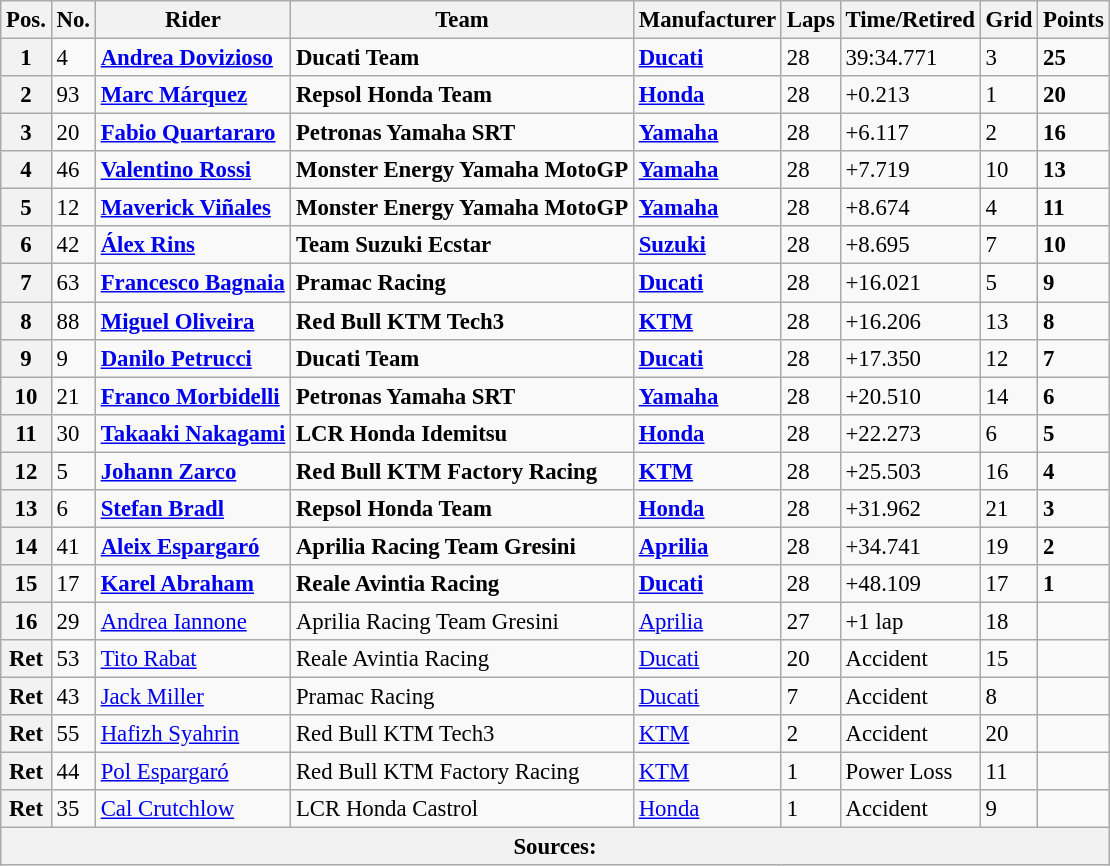<table class="wikitable" style="font-size: 95%;">
<tr>
<th>Pos.</th>
<th>No.</th>
<th>Rider</th>
<th>Team</th>
<th>Manufacturer</th>
<th>Laps</th>
<th>Time/Retired</th>
<th>Grid</th>
<th>Points</th>
</tr>
<tr>
<th>1</th>
<td>4</td>
<td> <strong><a href='#'>Andrea Dovizioso</a></strong></td>
<td><strong>Ducati Team</strong></td>
<td><strong><a href='#'>Ducati</a></strong></td>
<td>28</td>
<td>39:34.771</td>
<td>3</td>
<td><strong>25</strong></td>
</tr>
<tr>
<th>2</th>
<td>93</td>
<td> <strong><a href='#'>Marc Márquez</a></strong></td>
<td><strong>Repsol Honda Team</strong></td>
<td><strong><a href='#'>Honda</a></strong></td>
<td>28</td>
<td>+0.213</td>
<td>1</td>
<td><strong>20</strong></td>
</tr>
<tr>
<th>3</th>
<td>20</td>
<td> <strong><a href='#'>Fabio Quartararo</a></strong></td>
<td><strong>Petronas Yamaha SRT</strong></td>
<td><strong><a href='#'>Yamaha</a></strong></td>
<td>28</td>
<td>+6.117</td>
<td>2</td>
<td><strong>16</strong></td>
</tr>
<tr>
<th>4</th>
<td>46</td>
<td> <strong><a href='#'>Valentino Rossi</a></strong></td>
<td><strong>Monster Energy Yamaha MotoGP</strong></td>
<td><strong><a href='#'>Yamaha</a></strong></td>
<td>28</td>
<td>+7.719</td>
<td>10</td>
<td><strong>13</strong></td>
</tr>
<tr>
<th>5</th>
<td>12</td>
<td> <strong><a href='#'>Maverick Viñales</a></strong></td>
<td><strong>Monster Energy Yamaha MotoGP</strong></td>
<td><strong><a href='#'>Yamaha</a></strong></td>
<td>28</td>
<td>+8.674</td>
<td>4</td>
<td><strong>11</strong></td>
</tr>
<tr>
<th>6</th>
<td>42</td>
<td> <strong><a href='#'>Álex Rins</a></strong></td>
<td><strong>Team Suzuki Ecstar</strong></td>
<td><strong><a href='#'>Suzuki</a></strong></td>
<td>28</td>
<td>+8.695</td>
<td>7</td>
<td><strong>10</strong></td>
</tr>
<tr>
<th>7</th>
<td>63</td>
<td> <strong><a href='#'>Francesco Bagnaia</a></strong></td>
<td><strong>Pramac Racing</strong></td>
<td><strong><a href='#'>Ducati</a></strong></td>
<td>28</td>
<td>+16.021</td>
<td>5</td>
<td><strong>9</strong></td>
</tr>
<tr>
<th>8</th>
<td>88</td>
<td> <strong><a href='#'>Miguel Oliveira</a></strong></td>
<td><strong>Red Bull KTM Tech3</strong></td>
<td><strong><a href='#'>KTM</a></strong></td>
<td>28</td>
<td>+16.206</td>
<td>13</td>
<td><strong>8</strong></td>
</tr>
<tr>
<th>9</th>
<td>9</td>
<td> <strong><a href='#'>Danilo Petrucci</a></strong></td>
<td><strong>Ducati Team</strong></td>
<td><strong><a href='#'>Ducati</a></strong></td>
<td>28</td>
<td>+17.350</td>
<td>12</td>
<td><strong>7</strong></td>
</tr>
<tr>
<th>10</th>
<td>21</td>
<td> <strong><a href='#'>Franco Morbidelli</a></strong></td>
<td><strong>Petronas Yamaha SRT</strong></td>
<td><strong><a href='#'>Yamaha</a></strong></td>
<td>28</td>
<td>+20.510</td>
<td>14</td>
<td><strong>6</strong></td>
</tr>
<tr>
<th>11</th>
<td>30</td>
<td> <strong><a href='#'>Takaaki Nakagami</a></strong></td>
<td><strong>LCR Honda Idemitsu</strong></td>
<td><strong><a href='#'>Honda</a></strong></td>
<td>28</td>
<td>+22.273</td>
<td>6</td>
<td><strong>5</strong></td>
</tr>
<tr>
<th>12</th>
<td>5</td>
<td> <strong><a href='#'>Johann Zarco</a></strong></td>
<td><strong>Red Bull KTM Factory Racing</strong></td>
<td><strong><a href='#'>KTM</a></strong></td>
<td>28</td>
<td>+25.503</td>
<td>16</td>
<td><strong>4</strong></td>
</tr>
<tr>
<th>13</th>
<td>6</td>
<td> <strong><a href='#'>Stefan Bradl</a></strong></td>
<td><strong>Repsol Honda Team</strong></td>
<td><strong><a href='#'>Honda</a></strong></td>
<td>28</td>
<td>+31.962</td>
<td>21</td>
<td><strong>3</strong></td>
</tr>
<tr>
<th>14</th>
<td>41</td>
<td> <strong><a href='#'>Aleix Espargaró</a></strong></td>
<td><strong>Aprilia Racing Team Gresini</strong></td>
<td><strong><a href='#'>Aprilia</a></strong></td>
<td>28</td>
<td>+34.741</td>
<td>19</td>
<td><strong>2</strong></td>
</tr>
<tr>
<th>15</th>
<td>17</td>
<td> <strong><a href='#'>Karel Abraham</a></strong></td>
<td><strong>Reale Avintia Racing</strong></td>
<td><strong><a href='#'>Ducati</a></strong></td>
<td>28</td>
<td>+48.109</td>
<td>17</td>
<td><strong>1</strong></td>
</tr>
<tr>
<th>16</th>
<td>29</td>
<td> <a href='#'>Andrea Iannone</a></td>
<td>Aprilia Racing Team Gresini</td>
<td><a href='#'>Aprilia</a></td>
<td>27</td>
<td>+1 lap</td>
<td>18</td>
<td></td>
</tr>
<tr>
<th>Ret</th>
<td>53</td>
<td> <a href='#'>Tito Rabat</a></td>
<td>Reale Avintia Racing</td>
<td><a href='#'>Ducati</a></td>
<td>20</td>
<td>Accident</td>
<td>15</td>
<td></td>
</tr>
<tr>
<th>Ret</th>
<td>43</td>
<td> <a href='#'>Jack Miller</a></td>
<td>Pramac Racing</td>
<td><a href='#'>Ducati</a></td>
<td>7</td>
<td>Accident</td>
<td>8</td>
<td></td>
</tr>
<tr>
<th>Ret</th>
<td>55</td>
<td> <a href='#'>Hafizh Syahrin</a></td>
<td>Red Bull KTM Tech3</td>
<td><a href='#'>KTM</a></td>
<td>2</td>
<td>Accident</td>
<td>20</td>
<td></td>
</tr>
<tr>
<th>Ret</th>
<td>44</td>
<td> <a href='#'>Pol Espargaró</a></td>
<td>Red Bull KTM Factory Racing</td>
<td><a href='#'>KTM</a></td>
<td>1</td>
<td>Power Loss</td>
<td>11</td>
<td></td>
</tr>
<tr>
<th>Ret</th>
<td>35</td>
<td> <a href='#'>Cal Crutchlow</a></td>
<td>LCR Honda Castrol</td>
<td><a href='#'>Honda</a></td>
<td>1</td>
<td>Accident</td>
<td>9</td>
<td></td>
</tr>
<tr>
<th colspan=9>Sources: </th>
</tr>
</table>
